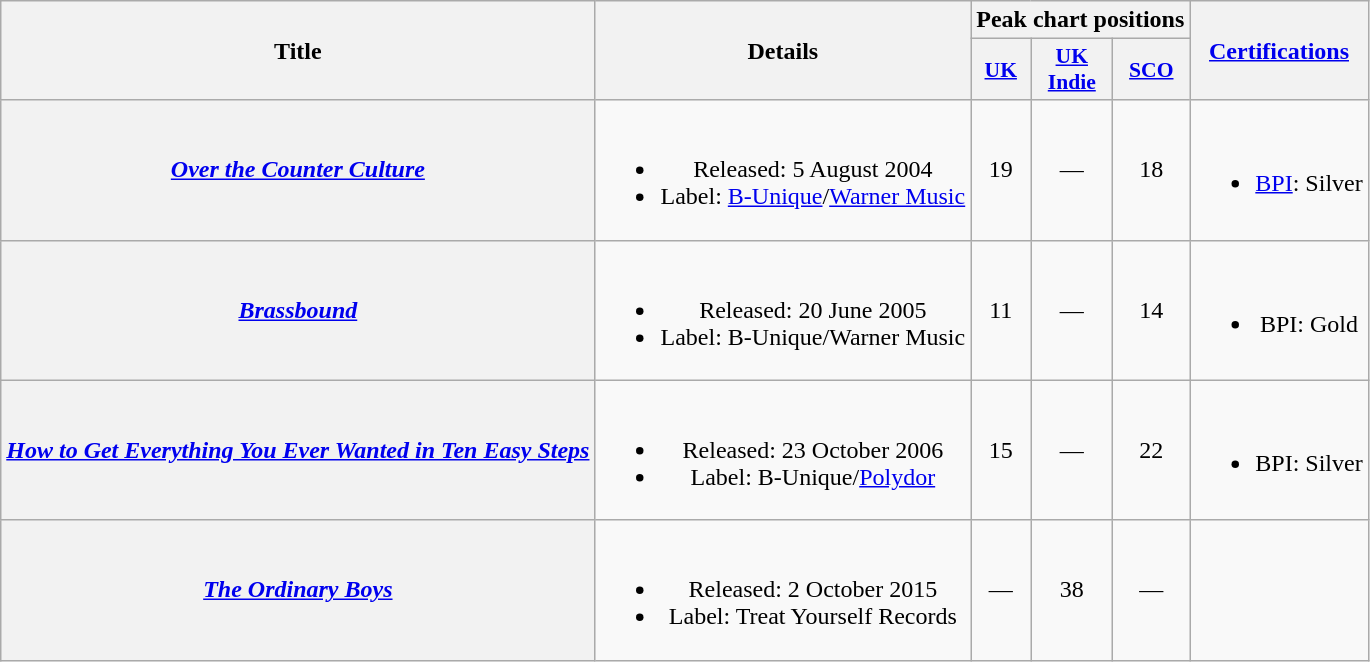<table class="wikitable plainrowheaders" style="text-align:center;">
<tr>
<th scope="col" rowspan="2">Title</th>
<th scope="col" rowspan="2">Details</th>
<th scope="col" colspan="3">Peak chart positions</th>
<th scope="col" rowspan="2"><a href='#'>Certifications</a></th>
</tr>
<tr>
<th scope="col" style="font-size:90%;"><a href='#'>UK</a><br></th>
<th scope="col" style="font-size:90%;"><a href='#'>UK<br>Indie</a><br></th>
<th scope="col" style="font-size:90%;"><a href='#'>SCO</a><br></th>
</tr>
<tr>
<th scope="row"><em><a href='#'>Over the Counter Culture</a></em></th>
<td><br><ul><li>Released: 5 August 2004</li><li>Label: <a href='#'>B-Unique</a>/<a href='#'>Warner Music</a></li></ul></td>
<td>19</td>
<td>—</td>
<td>18</td>
<td><br><ul><li><a href='#'>BPI</a>: Silver</li></ul></td>
</tr>
<tr>
<th scope="row"><em><a href='#'>Brassbound</a></em></th>
<td><br><ul><li>Released: 20 June 2005</li><li>Label: B-Unique/Warner Music</li></ul></td>
<td>11</td>
<td>—</td>
<td>14</td>
<td><br><ul><li>BPI: Gold</li></ul></td>
</tr>
<tr>
<th scope="row"><em><a href='#'>How to Get Everything You Ever Wanted in Ten Easy Steps</a></em></th>
<td><br><ul><li>Released: 23 October 2006</li><li>Label: B-Unique/<a href='#'>Polydor</a></li></ul></td>
<td>15</td>
<td>—</td>
<td>22</td>
<td><br><ul><li>BPI: Silver</li></ul></td>
</tr>
<tr>
<th scope="row"><em><a href='#'>The Ordinary Boys</a></em></th>
<td><br><ul><li>Released: 2 October 2015</li><li>Label: Treat Yourself Records</li></ul></td>
<td>—</td>
<td>38</td>
<td>—</td>
<td></td>
</tr>
</table>
